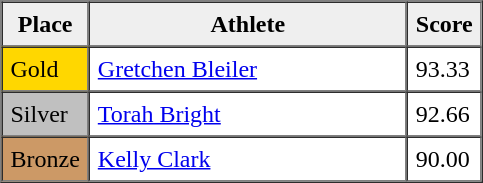<table border=1 cellpadding=5 cellspacing=0>
<tr>
<th style="background:#efefef;" width="20">Place</th>
<th style="background:#efefef;" width="200">Athlete</th>
<th style="background:#efefef;" width="20">Score</th>
</tr>
<tr align=left>
<td style="background:gold;">Gold</td>
<td><a href='#'>Gretchen Bleiler</a></td>
<td>93.33</td>
</tr>
<tr align=left>
<td style="background:silver;">Silver</td>
<td><a href='#'>Torah Bright</a></td>
<td>92.66</td>
</tr>
<tr align=left>
<td style="background:#CC9966;">Bronze</td>
<td><a href='#'>Kelly Clark</a></td>
<td>90.00</td>
</tr>
</table>
